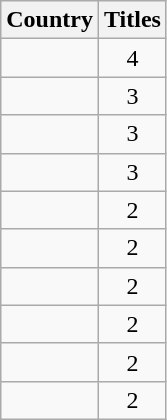<table class="wikitable">
<tr>
<th>Country</th>
<th>Titles</th>
</tr>
<tr>
<td></td>
<td align=center>4</td>
</tr>
<tr>
<td></td>
<td align=center>3</td>
</tr>
<tr>
<td></td>
<td align=center>3</td>
</tr>
<tr>
<td></td>
<td align=center>3</td>
</tr>
<tr>
<td></td>
<td align=center>2</td>
</tr>
<tr>
<td></td>
<td align=center>2</td>
</tr>
<tr>
<td></td>
<td align=center>2</td>
</tr>
<tr>
<td></td>
<td align=center>2</td>
</tr>
<tr>
<td></td>
<td align=center>2</td>
</tr>
<tr>
<td></td>
<td align=center>2</td>
</tr>
</table>
